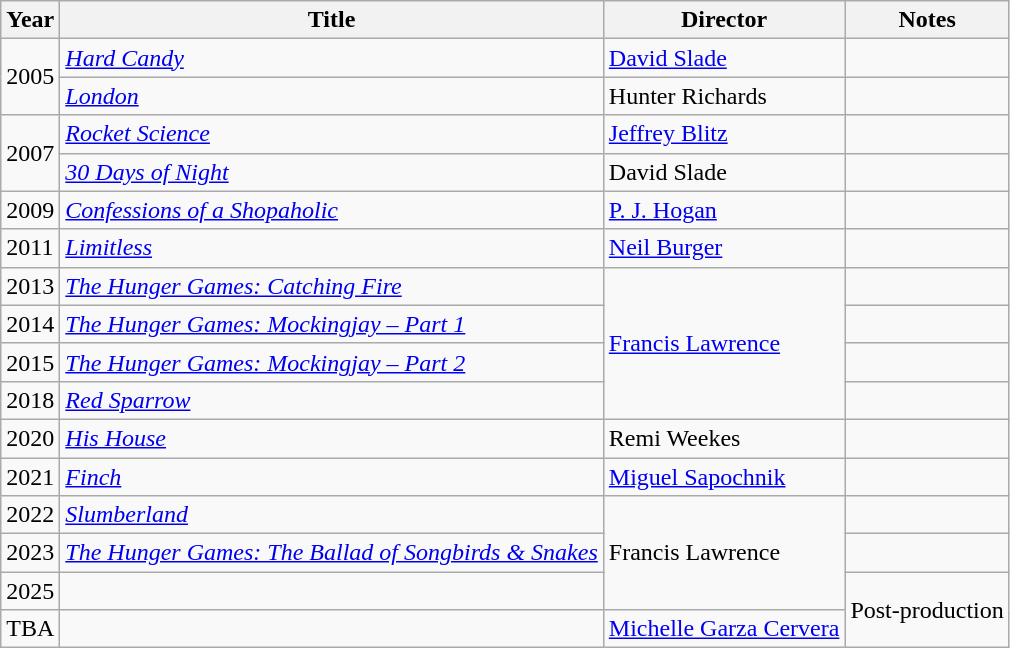<table class="wikitable">
<tr>
<th>Year</th>
<th>Title</th>
<th>Director</th>
<th>Notes</th>
</tr>
<tr>
<td rowspan=2>2005</td>
<td><em><a href='#'>Hard Candy</a></em></td>
<td><a href='#'>David Slade</a></td>
<td></td>
</tr>
<tr>
<td><em><a href='#'>London</a></em></td>
<td>Hunter Richards</td>
<td></td>
</tr>
<tr>
<td rowspan=2>2007</td>
<td><em><a href='#'>Rocket Science</a></em></td>
<td><a href='#'>Jeffrey Blitz</a></td>
<td></td>
</tr>
<tr>
<td><em><a href='#'>30 Days of Night</a></em></td>
<td>David Slade</td>
<td></td>
</tr>
<tr>
<td>2009</td>
<td><em><a href='#'>Confessions of a Shopaholic</a></em></td>
<td><a href='#'>P. J. Hogan</a></td>
<td></td>
</tr>
<tr>
<td>2011</td>
<td><em><a href='#'>Limitless</a></em></td>
<td><a href='#'>Neil Burger</a></td>
<td></td>
</tr>
<tr>
<td>2013</td>
<td><em><a href='#'>The Hunger Games: Catching Fire</a></em></td>
<td rowspan=4><a href='#'>Francis Lawrence</a></td>
<td></td>
</tr>
<tr>
<td>2014</td>
<td><em><a href='#'>The Hunger Games: Mockingjay – Part 1</a></em></td>
<td></td>
</tr>
<tr>
<td>2015</td>
<td><em><a href='#'>The Hunger Games: Mockingjay – Part 2</a></em></td>
<td></td>
</tr>
<tr>
<td>2018</td>
<td><em><a href='#'>Red Sparrow</a></em></td>
<td></td>
</tr>
<tr>
<td>2020</td>
<td><em><a href='#'>His House</a></em></td>
<td>Remi Weekes</td>
<td></td>
</tr>
<tr>
<td>2021</td>
<td><em><a href='#'>Finch</a></em></td>
<td><a href='#'>Miguel Sapochnik</a></td>
<td></td>
</tr>
<tr>
<td>2022</td>
<td><em><a href='#'>Slumberland</a></em></td>
<td rowspan=3>Francis Lawrence</td>
<td></td>
</tr>
<tr>
<td>2023</td>
<td><em><a href='#'>The Hunger Games: The Ballad of Songbirds & Snakes</a></em></td>
<td></td>
</tr>
<tr>
<td>2025</td>
<td></td>
<td rowspan="2">Post-production</td>
</tr>
<tr>
<td>TBA</td>
<td></td>
<td><a href='#'>Michelle Garza Cervera</a></td>
</tr>
</table>
